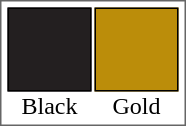<table style="float:right; border:1px solid #666; padding:2px;">
<tr>
<td style="background:#231f20; width:50px; height:50px; padding:2px; border:1px solid #000000;"> </td>
<td style="background:#BB8D0A; width:50px; height:50px; padding:2px; border:1px solid #000000;"> </td>
</tr>
<tr style="line-height:90%; text-align:center;">
<td>Black</td>
<td>Gold</td>
</tr>
</table>
